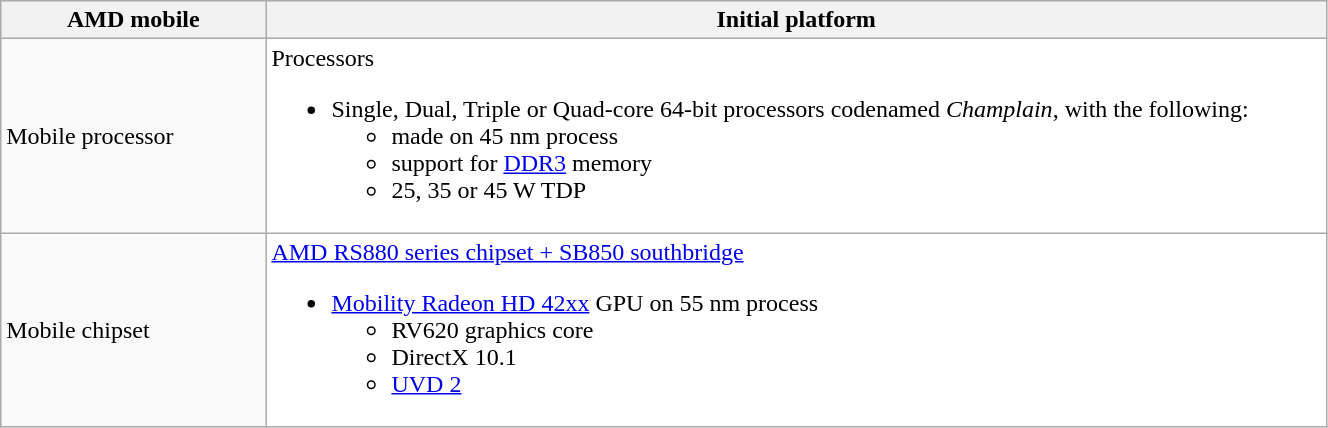<table class="wikitable" style="width:70%;">
<tr>
<th style="width:20%;">AMD mobile</th>
<th>Initial platform</th>
</tr>
<tr>
<td>Mobile processor</td>
<td style="background:white">Processors<br><ul><li>Single, Dual, Triple or Quad-core 64-bit processors codenamed <em>Champlain</em>, with the following:<ul><li>made on 45 nm process</li><li>support for <a href='#'>DDR3</a> memory</li><li>25, 35 or 45 W TDP</li></ul></li></ul></td>
</tr>
<tr>
<td>Mobile chipset</td>
<td style="background:white"><a href='#'>AMD RS880 series chipset + SB850 southbridge</a><br><ul><li><a href='#'>Mobility Radeon HD 42xx</a> GPU on 55 nm process<ul><li>RV620 graphics core</li><li>DirectX 10.1</li><li><a href='#'>UVD 2</a></li></ul></li></ul></td>
</tr>
</table>
